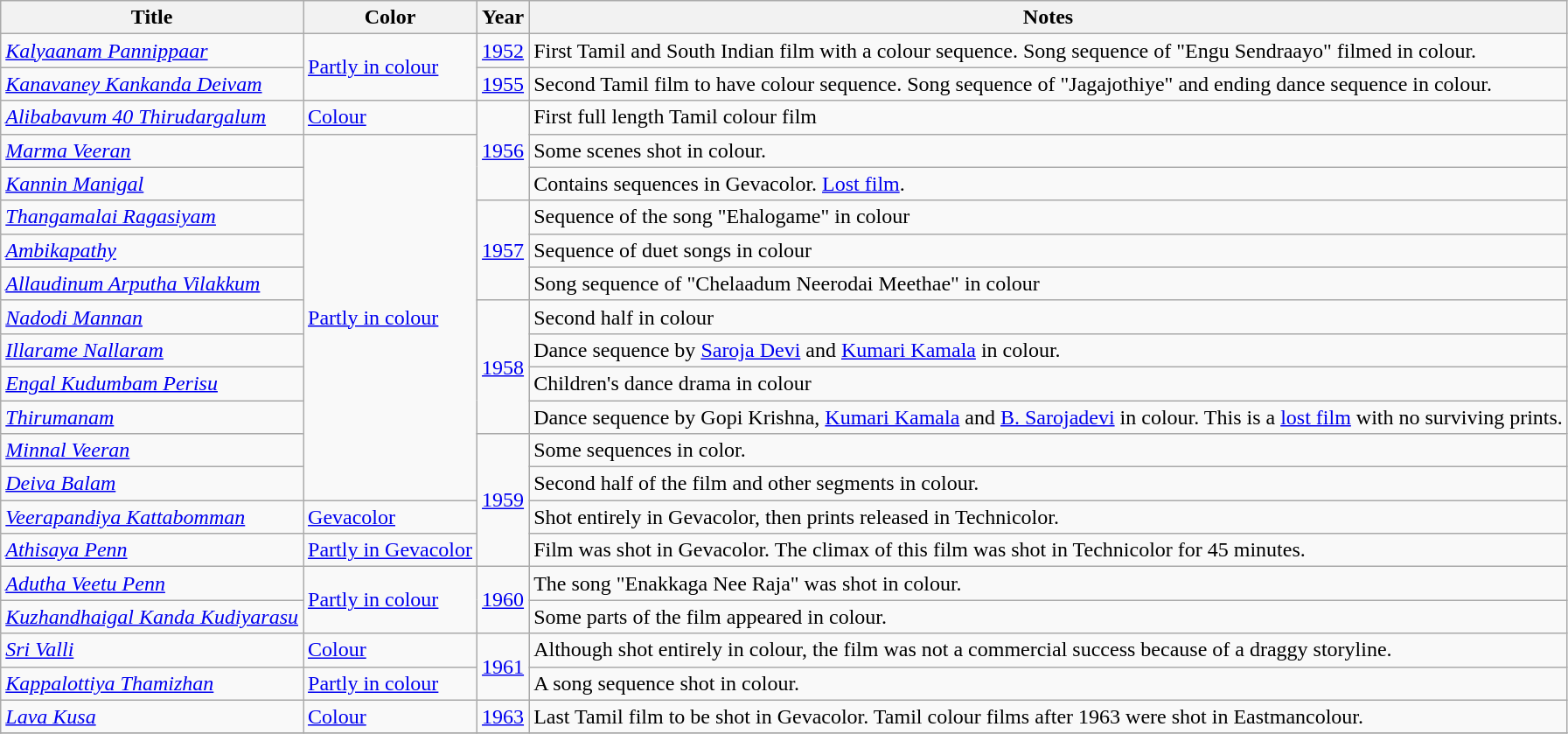<table class="wikitable sortable">
<tr>
<th>Title</th>
<th>Color</th>
<th>Year</th>
<th>Notes</th>
</tr>
<tr>
<td><em><a href='#'>Kalyaanam Pannippaar</a></em></td>
<td rowspan="2"><a href='#'>Partly in colour</a></td>
<td><a href='#'>1952</a></td>
<td>First Tamil and South Indian film with a colour sequence. Song sequence of "Engu Sendraayo" filmed in colour.</td>
</tr>
<tr>
<td><em><a href='#'>Kanavaney Kankanda Deivam</a></em></td>
<td><a href='#'>1955</a></td>
<td>Second Tamil film to have colour sequence. Song sequence of "Jagajothiye" and ending dance sequence in colour.</td>
</tr>
<tr>
<td><em><a href='#'>Alibabavum 40 Thirudargalum</a></em></td>
<td><a href='#'>Colour</a></td>
<td rowspan="3"><a href='#'>1956</a></td>
<td>First full length Tamil colour film</td>
</tr>
<tr>
<td><em><a href='#'>Marma Veeran</a></em></td>
<td rowspan="11"><a href='#'>Partly in colour</a></td>
<td>Some scenes shot in colour.</td>
</tr>
<tr>
<td><em><a href='#'>Kannin Manigal</a></em></td>
<td>Contains sequences in Gevacolor. <a href='#'>Lost film</a>.</td>
</tr>
<tr>
<td><em><a href='#'>Thangamalai Ragasiyam</a></em></td>
<td rowspan="3"><a href='#'>1957</a></td>
<td>Sequence of the song "Ehalogame" in colour</td>
</tr>
<tr>
<td><em><a href='#'>Ambikapathy</a></em></td>
<td>Sequence of duet songs in colour</td>
</tr>
<tr>
<td><em><a href='#'>Allaudinum Arputha Vilakkum</a></em></td>
<td>Song sequence of "Chelaadum Neerodai Meethae" in colour</td>
</tr>
<tr>
<td><em><a href='#'>Nadodi Mannan</a></em></td>
<td rowspan="4"><a href='#'>1958</a></td>
<td>Second half in colour</td>
</tr>
<tr>
<td><em><a href='#'>Illarame Nallaram</a></em></td>
<td>Dance sequence by <a href='#'>Saroja Devi</a> and <a href='#'>Kumari Kamala</a> in colour.</td>
</tr>
<tr>
<td><em><a href='#'>Engal Kudumbam Perisu</a></em></td>
<td>Children's dance drama in colour</td>
</tr>
<tr>
<td><em><a href='#'>Thirumanam</a></em></td>
<td>Dance sequence by Gopi Krishna, <a href='#'>Kumari Kamala</a> and <a href='#'>B. Sarojadevi</a> in colour. This is a <a href='#'>lost film</a> with no surviving prints.</td>
</tr>
<tr>
<td><em><a href='#'>Minnal Veeran</a></em></td>
<td rowspan="4"><a href='#'>1959</a></td>
<td>Some sequences in color.</td>
</tr>
<tr>
<td><em><a href='#'>Deiva Balam</a></em></td>
<td>Second half of the film and other segments in colour.</td>
</tr>
<tr>
<td><em><a href='#'>Veerapandiya Kattabomman</a></em></td>
<td><a href='#'>Gevacolor</a></td>
<td>Shot entirely in Gevacolor, then prints released in Technicolor.</td>
</tr>
<tr>
<td><em><a href='#'>Athisaya Penn</a></em></td>
<td><a href='#'>Partly in Gevacolor</a></td>
<td>Film was shot in Gevacolor. The climax of this film was shot in Technicolor for 45 minutes.</td>
</tr>
<tr>
<td><em><a href='#'>Adutha Veetu Penn</a></em></td>
<td rowspan="2"><a href='#'>Partly in colour</a></td>
<td rowspan="2"><a href='#'>1960</a></td>
<td>The song "Enakkaga Nee Raja" was shot in colour.</td>
</tr>
<tr>
<td><em><a href='#'>Kuzhandhaigal Kanda Kudiyarasu</a></em></td>
<td>Some parts of the film appeared in colour.</td>
</tr>
<tr>
<td><em><a href='#'>Sri Valli</a></em></td>
<td><a href='#'>Colour</a></td>
<td rowspan="2"><a href='#'>1961</a></td>
<td>Although shot entirely in colour, the film was not a commercial success because of a draggy storyline.</td>
</tr>
<tr>
<td><em><a href='#'>Kappalottiya Thamizhan</a></em></td>
<td><a href='#'>Partly in colour</a></td>
<td>A song sequence shot in colour.</td>
</tr>
<tr>
<td><em><a href='#'>Lava Kusa</a></em></td>
<td><a href='#'>Colour</a></td>
<td><a href='#'>1963</a></td>
<td>Last Tamil film to be shot in Gevacolor. Tamil colour films after 1963 were shot in Eastmancolour.</td>
</tr>
<tr>
</tr>
</table>
